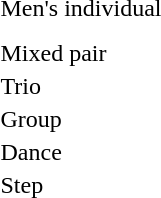<table>
<tr>
<td>Men's individual</td>
<td></td>
<td></td>
<td></td>
</tr>
<tr>
<td rowspan=2></td>
<td rowspan=2></td>
<td rowspan=2></td>
<td></td>
</tr>
<tr>
<td></td>
</tr>
<tr>
<td>Mixed pair</td>
<td></td>
<td></td>
<td></td>
</tr>
<tr>
<td>Trio</td>
<td></td>
<td></td>
<td></td>
</tr>
<tr>
<td>Group</td>
<td></td>
<td></td>
<td></td>
</tr>
<tr>
<td>Dance</td>
<td></td>
<td></td>
<td></td>
</tr>
<tr>
<td>Step</td>
<td></td>
<td></td>
<td></td>
</tr>
</table>
